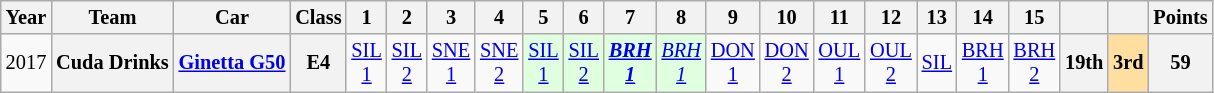<table class="wikitable" style="text-align:center; font-size:85%">
<tr>
<th>Year</th>
<th>Team</th>
<th>Car</th>
<th>Class</th>
<th>1</th>
<th>2</th>
<th>3</th>
<th>4</th>
<th>5</th>
<th>6</th>
<th>7</th>
<th>8</th>
<th>9</th>
<th>10</th>
<th>11</th>
<th>12</th>
<th>13</th>
<th>14</th>
<th>15</th>
<th></th>
<th></th>
<th>Points</th>
</tr>
<tr>
<td>2017</td>
<th nowrap>Cuda Drinks</th>
<th nowrap><a href='#'>Ginetta G50</a></th>
<th align=center><strong><span>E4</span></strong></th>
<td style="background:#;"><a href='#'>SIL<br>1</a></td>
<td style="background:#;"><a href='#'>SIL<br>2</a></td>
<td style="background:#;"><a href='#'>SNE<br>1</a></td>
<td style="background:#;"><a href='#'>SNE<br>2</a></td>
<td style="background:#DFFFDF;"><a href='#'>SIL<br>1</a><br></td>
<td style="background:#DFFFDF;"><a href='#'>SIL<br>2</a><br></td>
<td style="background:#DFFFDF;"><strong><em><a href='#'>BRH<br>1</a></em></strong><br></td>
<td style="background:#DFFFDF;"><em><a href='#'>BRH<br>1</a></em><br></td>
<td style="background:#;"><a href='#'>DON<br>1</a></td>
<td style="background:#;"><a href='#'>DON<br>2</a></td>
<td style="background:#;"><a href='#'>OUL<br>1</a></td>
<td style="background:#;"><a href='#'>OUL<br>2</a></td>
<td style="background:#;"><a href='#'>SIL</a></td>
<td style="background:#;"><a href='#'>BRH<br>1</a></td>
<td style="background:#;"><a href='#'>BRH<br>2</a></td>
<th>19th</th>
<th style="background:#FFDF9F;">3rd</th>
<th>59</th>
</tr>
</table>
